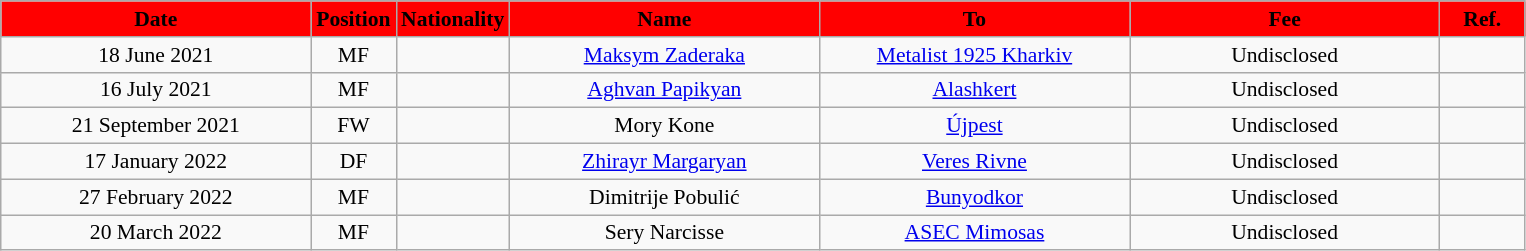<table class="wikitable"  style="text-align:center; font-size:90%; ">
<tr>
<th style="background:#FF0000; color:#000000; width:200px;">Date</th>
<th style="background:#FF0000; color:#000000; width:50px;">Position</th>
<th style="background:#FF0000; color:#000000; width:50px;">Nationality</th>
<th style="background:#FF0000; color:#000000; width:200px;">Name</th>
<th style="background:#FF0000; color:#000000; width:200px;">To</th>
<th style="background:#FF0000; color:#000000; width:200px;">Fee</th>
<th style="background:#FF0000; color:#000000; width:50px;">Ref.</th>
</tr>
<tr>
<td>18 June 2021</td>
<td>MF</td>
<td></td>
<td><a href='#'>Maksym Zaderaka</a></td>
<td><a href='#'>Metalist 1925 Kharkiv</a></td>
<td>Undisclosed</td>
<td></td>
</tr>
<tr>
<td>16 July 2021</td>
<td>MF</td>
<td></td>
<td><a href='#'>Aghvan Papikyan</a></td>
<td><a href='#'>Alashkert</a></td>
<td>Undisclosed</td>
<td></td>
</tr>
<tr>
<td>21 September 2021</td>
<td>FW</td>
<td></td>
<td>Mory Kone</td>
<td><a href='#'>Újpest</a></td>
<td>Undisclosed</td>
<td></td>
</tr>
<tr>
<td>17 January 2022</td>
<td>DF</td>
<td></td>
<td><a href='#'>Zhirayr Margaryan</a></td>
<td><a href='#'>Veres Rivne</a></td>
<td>Undisclosed</td>
<td></td>
</tr>
<tr>
<td>27 February 2022</td>
<td>MF</td>
<td></td>
<td>Dimitrije Pobulić</td>
<td><a href='#'>Bunyodkor</a></td>
<td>Undisclosed</td>
<td></td>
</tr>
<tr>
<td>20 March 2022</td>
<td>MF</td>
<td></td>
<td>Sery Narcisse</td>
<td><a href='#'>ASEC Mimosas</a></td>
<td>Undisclosed</td>
<td></td>
</tr>
</table>
